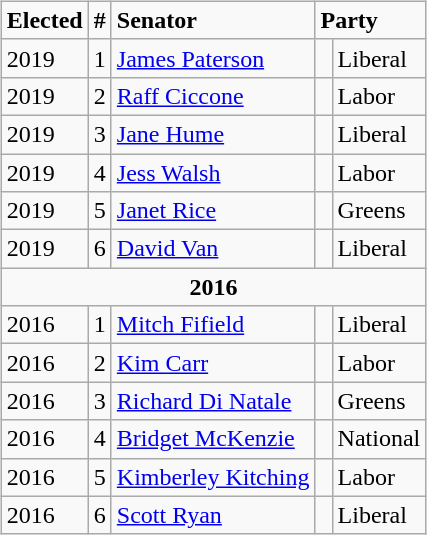<table style="width:100%;">
<tr>
<td><br>




































</td>
<td align=right><br><table class="wikitable">
<tr>
<td><strong>Elected</strong></td>
<td><strong>#</strong></td>
<td><strong>Senator</strong></td>
<td colspan="2"><strong>Party</strong></td>
</tr>
<tr>
<td>2019</td>
<td>1</td>
<td><a href='#'>James Paterson</a></td>
<td> </td>
<td>Liberal</td>
</tr>
<tr>
<td>2019</td>
<td>2</td>
<td><a href='#'>Raff Ciccone</a></td>
<td> </td>
<td>Labor</td>
</tr>
<tr>
<td>2019</td>
<td>3</td>
<td><a href='#'>Jane Hume</a></td>
<td> </td>
<td>Liberal</td>
</tr>
<tr>
<td>2019</td>
<td>4</td>
<td><a href='#'>Jess Walsh</a></td>
<td> </td>
<td>Labor</td>
</tr>
<tr>
<td>2019</td>
<td>5</td>
<td><a href='#'>Janet Rice</a></td>
<td> </td>
<td>Greens</td>
</tr>
<tr>
<td>2019</td>
<td>6</td>
<td><a href='#'>David Van</a></td>
<td> </td>
<td>Liberal</td>
</tr>
<tr>
<td colspan=5 align=center><strong>2016</strong></td>
</tr>
<tr>
<td>2016</td>
<td>1</td>
<td><a href='#'>Mitch Fifield</a></td>
<td> </td>
<td>Liberal</td>
</tr>
<tr>
<td>2016</td>
<td>2</td>
<td><a href='#'>Kim Carr</a></td>
<td> </td>
<td>Labor</td>
</tr>
<tr>
<td>2016</td>
<td>3</td>
<td><a href='#'>Richard Di Natale</a></td>
<td> </td>
<td>Greens</td>
</tr>
<tr>
<td>2016</td>
<td>4</td>
<td><a href='#'>Bridget McKenzie</a></td>
<td> </td>
<td>National</td>
</tr>
<tr>
<td>2016</td>
<td>5</td>
<td><a href='#'>Kimberley Kitching</a></td>
<td> </td>
<td>Labor</td>
</tr>
<tr>
<td>2016</td>
<td>6</td>
<td><a href='#'>Scott Ryan</a></td>
<td> </td>
<td>Liberal</td>
</tr>
</table>
</td>
</tr>
</table>
